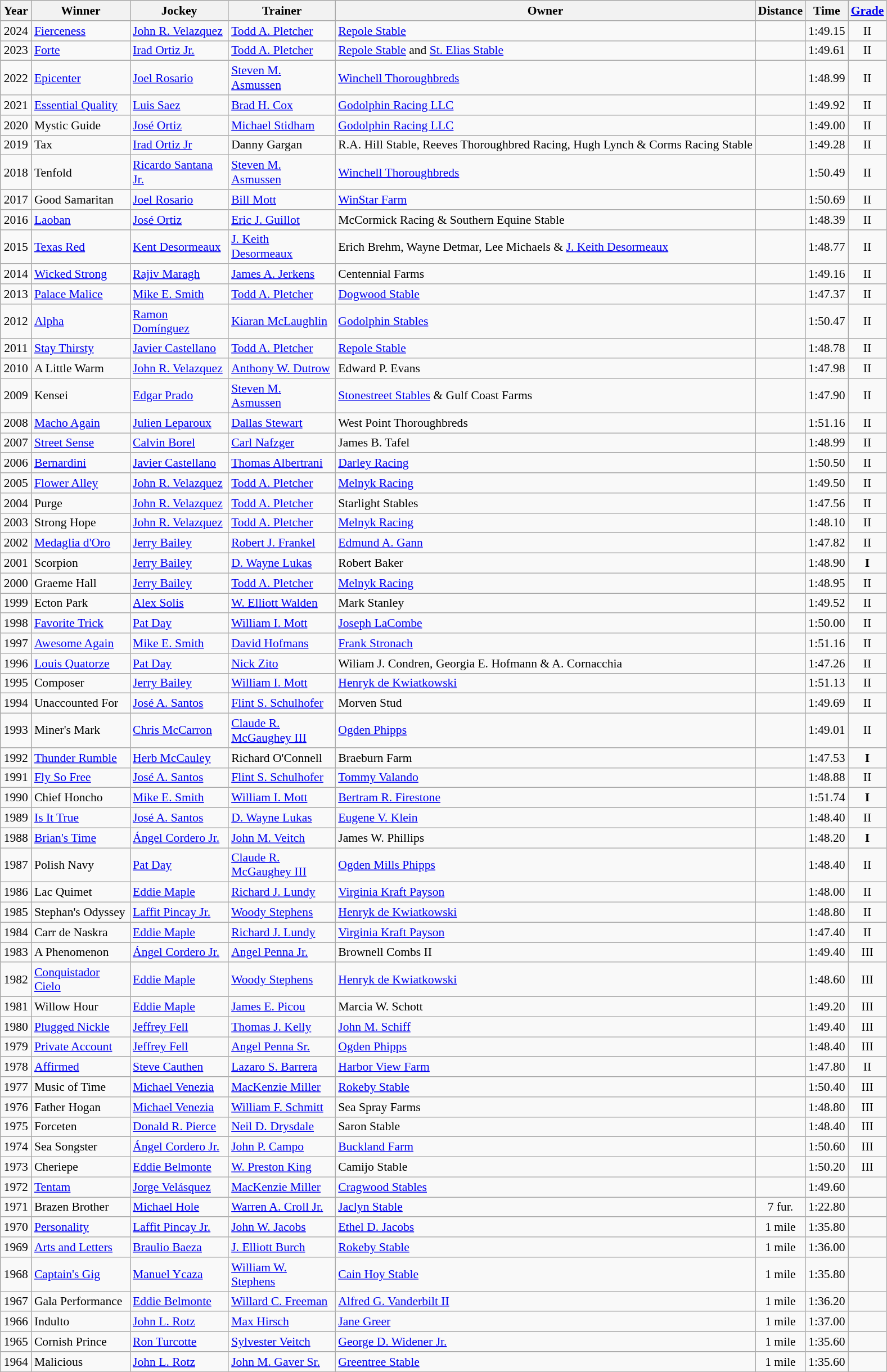<table class="wikitable sortable" style="font-size:90%">
<tr>
<th style="width:30px">Year</th>
<th style="width:110px">Winner</th>
<th style="width:110px">Jockey</th>
<th style="width:120px">Trainer</th>
<th>Owner</th>
<th style="width:25px">Distance</th>
<th style="width:25px">Time</th>
<th style="width:25px"><a href='#'>Grade</a></th>
</tr>
<tr>
<td align="center">2024</td>
<td><a href='#'>Fierceness</a></td>
<td><a href='#'>John R. Velazquez</a></td>
<td><a href='#'>Todd A. Pletcher</a></td>
<td><a href='#'>Repole Stable</a></td>
<td align="center"></td>
<td align="center">1:49.15</td>
<td align="center">II</td>
</tr>
<tr>
<td align="center">2023</td>
<td><a href='#'>Forte</a></td>
<td><a href='#'>Irad Ortiz Jr.</a></td>
<td><a href='#'>Todd A. Pletcher</a></td>
<td><a href='#'>Repole Stable</a> and <a href='#'>St. Elias Stable</a></td>
<td align="center"></td>
<td align="center">1:49.61</td>
<td align="center">II</td>
</tr>
<tr>
<td align="center">2022</td>
<td><a href='#'>Epicenter</a></td>
<td><a href='#'>Joel Rosario</a></td>
<td><a href='#'>Steven M. Asmussen</a></td>
<td><a href='#'>Winchell Thoroughbreds</a></td>
<td align="center"></td>
<td align="center">1:48.99</td>
<td align="center">II</td>
</tr>
<tr>
<td align="center">2021</td>
<td><a href='#'>Essential Quality</a></td>
<td><a href='#'>Luis Saez</a></td>
<td><a href='#'>Brad H. Cox</a></td>
<td><a href='#'>Godolphin Racing LLC</a></td>
<td align="center"></td>
<td align="center">1:49.92</td>
<td align="center">II</td>
</tr>
<tr>
<td align="center">2020</td>
<td>Mystic Guide</td>
<td><a href='#'>José Ortiz</a></td>
<td><a href='#'>Michael Stidham</a></td>
<td><a href='#'>Godolphin Racing LLC</a></td>
<td align="center"></td>
<td align="center">1:49.00</td>
<td align="center">II</td>
</tr>
<tr>
<td align="center">2019</td>
<td>Tax</td>
<td><a href='#'>Irad Ortiz Jr</a></td>
<td>Danny Gargan</td>
<td>R.A. Hill Stable, Reeves Thoroughbred Racing, Hugh Lynch & Corms Racing Stable</td>
<td align="center"></td>
<td align="center">1:49.28</td>
<td align="center">II</td>
</tr>
<tr>
<td align="center">2018</td>
<td>Tenfold</td>
<td><a href='#'>Ricardo Santana Jr.</a></td>
<td><a href='#'>Steven M. Asmussen</a></td>
<td><a href='#'>Winchell Thoroughbreds</a></td>
<td align="center"></td>
<td align="center">1:50.49</td>
<td align="center">II</td>
</tr>
<tr>
<td align="center">2017</td>
<td>Good Samaritan</td>
<td><a href='#'>Joel Rosario</a></td>
<td><a href='#'>Bill Mott</a></td>
<td><a href='#'>WinStar Farm</a></td>
<td align="center"></td>
<td align="center">1:50.69</td>
<td align="center">II</td>
</tr>
<tr>
<td align="center">2016</td>
<td><a href='#'>Laoban</a></td>
<td><a href='#'>José Ortiz</a></td>
<td><a href='#'>Eric J. Guillot</a></td>
<td>McCormick Racing & Southern Equine Stable</td>
<td align="center"></td>
<td align="center">1:48.39</td>
<td align="center">II</td>
</tr>
<tr>
<td align="center">2015</td>
<td><a href='#'>Texas Red</a></td>
<td><a href='#'>Kent Desormeaux</a></td>
<td><a href='#'>J. Keith Desormeaux</a></td>
<td>Erich Brehm, Wayne Detmar, Lee Michaels & <a href='#'>J. Keith Desormeaux</a></td>
<td align="center"></td>
<td align="center">1:48.77</td>
<td align="center">II</td>
</tr>
<tr>
<td align="center">2014</td>
<td><a href='#'>Wicked Strong</a></td>
<td><a href='#'>Rajiv Maragh</a></td>
<td><a href='#'>James A. Jerkens</a></td>
<td>Centennial Farms</td>
<td align="center"></td>
<td align="center">1:49.16</td>
<td align="center">II</td>
</tr>
<tr>
<td align="center">2013</td>
<td><a href='#'>Palace Malice</a></td>
<td><a href='#'>Mike E. Smith</a></td>
<td><a href='#'>Todd A. Pletcher</a></td>
<td><a href='#'>Dogwood Stable</a></td>
<td align="center"></td>
<td align="center">1:47.37</td>
<td align="center">II</td>
</tr>
<tr>
<td align="center">2012</td>
<td><a href='#'>Alpha</a></td>
<td><a href='#'>Ramon Domínguez</a></td>
<td><a href='#'>Kiaran McLaughlin</a></td>
<td><a href='#'>Godolphin Stables</a></td>
<td align="center"></td>
<td align="center">1:50.47</td>
<td align="center">II</td>
</tr>
<tr>
<td align="center">2011</td>
<td><a href='#'>Stay Thirsty</a></td>
<td><a href='#'>Javier Castellano</a></td>
<td><a href='#'>Todd A. Pletcher</a></td>
<td><a href='#'>Repole Stable</a></td>
<td align="center"></td>
<td align="center">1:48.78</td>
<td align="center">II</td>
</tr>
<tr>
<td align="center">2010</td>
<td>A Little Warm</td>
<td><a href='#'>John R. Velazquez</a></td>
<td><a href='#'>Anthony W. Dutrow</a></td>
<td>Edward P. Evans</td>
<td align="center"></td>
<td align="center">1:47.98</td>
<td align="center">II</td>
</tr>
<tr>
<td align="center">2009</td>
<td>Kensei</td>
<td><a href='#'>Edgar Prado</a></td>
<td><a href='#'>Steven M. Asmussen</a></td>
<td><a href='#'>Stonestreet Stables</a> & Gulf Coast Farms</td>
<td align="center"></td>
<td align="center">1:47.90</td>
<td align="center">II</td>
</tr>
<tr>
<td align="center">2008</td>
<td><a href='#'>Macho Again</a></td>
<td><a href='#'>Julien Leparoux</a></td>
<td><a href='#'>Dallas Stewart</a></td>
<td>West Point Thoroughbreds</td>
<td align="center"></td>
<td align="center">1:51.16</td>
<td align="center">II</td>
</tr>
<tr>
<td align="center">2007</td>
<td><a href='#'>Street Sense</a></td>
<td><a href='#'>Calvin Borel</a></td>
<td><a href='#'>Carl Nafzger</a></td>
<td>James B. Tafel</td>
<td align="center"></td>
<td align="center">1:48.99</td>
<td align="center">II</td>
</tr>
<tr>
<td align="center">2006</td>
<td><a href='#'>Bernardini</a></td>
<td><a href='#'>Javier Castellano</a></td>
<td><a href='#'>Thomas Albertrani</a></td>
<td><a href='#'>Darley Racing</a></td>
<td align="center"></td>
<td align="center">1:50.50</td>
<td align="center">II</td>
</tr>
<tr>
<td align="center">2005</td>
<td><a href='#'>Flower Alley</a></td>
<td><a href='#'>John R. Velazquez</a></td>
<td><a href='#'>Todd A. Pletcher</a></td>
<td><a href='#'>Melnyk Racing</a></td>
<td align="center"></td>
<td align="center">1:49.50</td>
<td align="center">II</td>
</tr>
<tr>
<td align="center">2004</td>
<td>Purge</td>
<td><a href='#'>John R. Velazquez</a></td>
<td><a href='#'>Todd A. Pletcher</a></td>
<td>Starlight Stables</td>
<td align="center"></td>
<td align="center">1:47.56</td>
<td align="center">II</td>
</tr>
<tr>
<td align="center">2003</td>
<td>Strong Hope</td>
<td><a href='#'>John R. Velazquez</a></td>
<td><a href='#'>Todd A. Pletcher</a></td>
<td><a href='#'>Melnyk Racing</a></td>
<td align="center"></td>
<td align="center">1:48.10</td>
<td align="center">II</td>
</tr>
<tr>
<td align="center">2002</td>
<td><a href='#'>Medaglia d'Oro</a></td>
<td><a href='#'>Jerry Bailey</a></td>
<td><a href='#'>Robert J. Frankel</a></td>
<td><a href='#'>Edmund A. Gann</a></td>
<td align="center"></td>
<td align="center">1:47.82</td>
<td align="center">II</td>
</tr>
<tr>
<td align="center">2001</td>
<td>Scorpion</td>
<td><a href='#'>Jerry Bailey</a></td>
<td><a href='#'>D. Wayne Lukas</a></td>
<td>Robert Baker</td>
<td align="center"></td>
<td align="center">1:48.90</td>
<td align="center"><strong>I</strong></td>
</tr>
<tr>
<td align="center">2000</td>
<td>Graeme Hall</td>
<td><a href='#'>Jerry Bailey</a></td>
<td><a href='#'>Todd A. Pletcher</a></td>
<td><a href='#'>Melnyk Racing</a></td>
<td align="center"></td>
<td align="center">1:48.95</td>
<td align="center">II</td>
</tr>
<tr>
<td align="center">1999</td>
<td>Ecton Park</td>
<td><a href='#'>Alex Solis</a></td>
<td><a href='#'>W. Elliott Walden</a></td>
<td>Mark Stanley</td>
<td align="center"></td>
<td align="center">1:49.52</td>
<td align="center">II</td>
</tr>
<tr>
<td align="center">1998</td>
<td><a href='#'>Favorite Trick</a></td>
<td><a href='#'>Pat Day</a></td>
<td><a href='#'>William I. Mott</a></td>
<td><a href='#'>Joseph LaCombe</a></td>
<td align="center"></td>
<td align="center">1:50.00</td>
<td align="center">II</td>
</tr>
<tr>
<td align="center">1997</td>
<td><a href='#'>Awesome Again</a></td>
<td><a href='#'>Mike E. Smith</a></td>
<td><a href='#'>David Hofmans</a></td>
<td><a href='#'>Frank Stronach</a></td>
<td align="center"></td>
<td align="center">1:51.16</td>
<td align="center">II</td>
</tr>
<tr>
<td align="center">1996</td>
<td><a href='#'>Louis Quatorze</a></td>
<td><a href='#'>Pat Day</a></td>
<td><a href='#'>Nick Zito</a></td>
<td>Wiliam J. Condren, Georgia E. Hofmann & A. Cornacchia</td>
<td align="center"></td>
<td align="center">1:47.26</td>
<td align="center">II</td>
</tr>
<tr>
<td align="center">1995</td>
<td>Composer</td>
<td><a href='#'>Jerry Bailey</a></td>
<td><a href='#'>William I. Mott</a></td>
<td><a href='#'>Henryk de Kwiatkowski</a></td>
<td align="center"></td>
<td align="center">1:51.13</td>
<td align="center">II</td>
</tr>
<tr>
<td align="center">1994</td>
<td>Unaccounted For</td>
<td><a href='#'>José A. Santos</a></td>
<td><a href='#'>Flint S. Schulhofer</a></td>
<td>Morven Stud</td>
<td align="center"></td>
<td align="center">1:49.69</td>
<td align="center">II</td>
</tr>
<tr>
<td align="center">1993</td>
<td>Miner's Mark</td>
<td><a href='#'>Chris McCarron</a></td>
<td><a href='#'>Claude R. McGaughey III</a></td>
<td><a href='#'>Ogden Phipps</a></td>
<td align="center"></td>
<td align="center">1:49.01</td>
<td align="center">II</td>
</tr>
<tr>
<td align="center">1992</td>
<td><a href='#'>Thunder Rumble</a></td>
<td><a href='#'>Herb McCauley</a></td>
<td>Richard O'Connell</td>
<td>Braeburn Farm</td>
<td align="center"></td>
<td align="center">1:47.53</td>
<td align="center"><strong>I</strong></td>
</tr>
<tr>
<td align="center">1991</td>
<td><a href='#'>Fly So Free</a></td>
<td><a href='#'>José A. Santos</a></td>
<td><a href='#'>Flint S. Schulhofer</a></td>
<td><a href='#'>Tommy Valando</a></td>
<td align="center"></td>
<td align="center">1:48.88</td>
<td align="center">II</td>
</tr>
<tr>
<td align="center">1990</td>
<td>Chief Honcho</td>
<td><a href='#'>Mike E. Smith</a></td>
<td><a href='#'>William I. Mott</a></td>
<td><a href='#'>Bertram R. Firestone</a></td>
<td align="center"></td>
<td align="center">1:51.74</td>
<td align="center"><strong>I</strong></td>
</tr>
<tr>
<td align="center">1989</td>
<td><a href='#'>Is It True</a></td>
<td><a href='#'>José A. Santos</a></td>
<td><a href='#'>D. Wayne Lukas</a></td>
<td><a href='#'>Eugene V. Klein</a></td>
<td align="center"></td>
<td align="center">1:48.40</td>
<td align="center">II</td>
</tr>
<tr>
<td align="center">1988</td>
<td><a href='#'>Brian's Time</a></td>
<td><a href='#'>Ángel Cordero Jr.</a></td>
<td><a href='#'>John M. Veitch</a></td>
<td>James W. Phillips</td>
<td align="center"></td>
<td align="center">1:48.20</td>
<td align="center"><strong>I</strong></td>
</tr>
<tr>
<td align="center">1987</td>
<td>Polish Navy</td>
<td><a href='#'>Pat Day</a></td>
<td><a href='#'>Claude R. McGaughey III</a></td>
<td><a href='#'>Ogden Mills Phipps</a></td>
<td align="center"></td>
<td align="center">1:48.40</td>
<td align="center">II</td>
</tr>
<tr>
<td align="center">1986</td>
<td>Lac Quimet</td>
<td><a href='#'>Eddie Maple</a></td>
<td><a href='#'>Richard J. Lundy</a></td>
<td><a href='#'>Virginia Kraft Payson</a></td>
<td align="center"></td>
<td align="center">1:48.00</td>
<td align="center">II</td>
</tr>
<tr>
<td align="center">1985</td>
<td>Stephan's Odyssey</td>
<td><a href='#'>Laffit Pincay Jr.</a></td>
<td><a href='#'>Woody Stephens</a></td>
<td><a href='#'>Henryk de Kwiatkowski</a></td>
<td align="center"></td>
<td align="center">1:48.80</td>
<td align="center">II</td>
</tr>
<tr>
<td align="center">1984</td>
<td>Carr de Naskra</td>
<td><a href='#'>Eddie Maple</a></td>
<td><a href='#'>Richard J. Lundy</a></td>
<td><a href='#'>Virginia Kraft Payson</a></td>
<td align="center"></td>
<td align="center">1:47.40</td>
<td align="center">II</td>
</tr>
<tr>
<td align="center">1983</td>
<td>A Phenomenon</td>
<td><a href='#'>Ángel Cordero Jr.</a></td>
<td><a href='#'>Angel Penna Jr.</a></td>
<td>Brownell Combs II</td>
<td align="center"></td>
<td align="center">1:49.40</td>
<td align="center">III</td>
</tr>
<tr>
<td align="center">1982</td>
<td><a href='#'>Conquistador Cielo</a></td>
<td><a href='#'>Eddie Maple</a></td>
<td><a href='#'>Woody Stephens</a></td>
<td><a href='#'>Henryk de Kwiatkowski</a></td>
<td align="center"></td>
<td align="center">1:48.60</td>
<td align="center">III</td>
</tr>
<tr>
<td align="center">1981</td>
<td>Willow Hour</td>
<td><a href='#'>Eddie Maple</a></td>
<td><a href='#'>James E. Picou</a></td>
<td>Marcia W. Schott</td>
<td align="center"></td>
<td align="center">1:49.20</td>
<td align="center">III</td>
</tr>
<tr>
<td align="center">1980</td>
<td><a href='#'>Plugged Nickle</a></td>
<td><a href='#'>Jeffrey Fell</a></td>
<td><a href='#'>Thomas J. Kelly</a></td>
<td><a href='#'>John M. Schiff</a></td>
<td align="center"></td>
<td align="center">1:49.40</td>
<td align="center">III</td>
</tr>
<tr>
<td align="center">1979</td>
<td><a href='#'>Private Account</a></td>
<td><a href='#'>Jeffrey Fell</a></td>
<td><a href='#'>Angel Penna Sr.</a></td>
<td><a href='#'>Ogden Phipps</a></td>
<td align="center"></td>
<td align="center">1:48.40</td>
<td align="center">III</td>
</tr>
<tr>
<td align="center">1978</td>
<td><a href='#'>Affirmed</a></td>
<td><a href='#'>Steve Cauthen</a></td>
<td><a href='#'>Lazaro S. Barrera</a></td>
<td><a href='#'>Harbor View Farm</a></td>
<td align="center"></td>
<td align="center">1:47.80</td>
<td align="center">II</td>
</tr>
<tr>
<td align="center">1977</td>
<td>Music of Time</td>
<td><a href='#'>Michael Venezia</a></td>
<td><a href='#'>MacKenzie Miller</a></td>
<td><a href='#'>Rokeby Stable</a></td>
<td align="center"></td>
<td align="center">1:50.40</td>
<td align="center">III</td>
</tr>
<tr>
<td align="center">1976</td>
<td>Father Hogan</td>
<td><a href='#'>Michael Venezia</a></td>
<td><a href='#'>William F. Schmitt</a></td>
<td>Sea Spray Farms</td>
<td align="center"></td>
<td align="center">1:48.80</td>
<td align="center">III</td>
</tr>
<tr>
<td align="center">1975</td>
<td>Forceten</td>
<td><a href='#'>Donald R. Pierce</a></td>
<td><a href='#'>Neil D. Drysdale</a></td>
<td>Saron Stable</td>
<td align="center"></td>
<td align="center">1:48.40</td>
<td align="center">III</td>
</tr>
<tr>
<td align="center">1974</td>
<td>Sea Songster</td>
<td><a href='#'>Ángel Cordero Jr.</a></td>
<td><a href='#'>John P. Campo</a></td>
<td><a href='#'>Buckland Farm</a></td>
<td align="center"></td>
<td align="center">1:50.60</td>
<td align="center">III</td>
</tr>
<tr>
<td align="center">1973</td>
<td>Cheriepe</td>
<td><a href='#'>Eddie Belmonte</a></td>
<td><a href='#'>W. Preston King</a></td>
<td>Camijo Stable</td>
<td align="center"></td>
<td align="center">1:50.20</td>
<td align="center">III</td>
</tr>
<tr>
<td align="center">1972</td>
<td><a href='#'>Tentam</a></td>
<td><a href='#'>Jorge Velásquez</a></td>
<td><a href='#'>MacKenzie Miller</a></td>
<td><a href='#'>Cragwood Stables</a></td>
<td align="center"></td>
<td align="center">1:49.60</td>
<td></td>
</tr>
<tr>
<td align="center">1971</td>
<td>Brazen Brother</td>
<td><a href='#'>Michael Hole</a></td>
<td><a href='#'>Warren A. Croll Jr.</a></td>
<td><a href='#'>Jaclyn Stable</a></td>
<td align="center">7 fur.</td>
<td align="center">1:22.80</td>
<td></td>
</tr>
<tr>
<td align="center">1970</td>
<td><a href='#'>Personality</a></td>
<td><a href='#'>Laffit Pincay Jr.</a></td>
<td><a href='#'>John W. Jacobs</a></td>
<td><a href='#'>Ethel D. Jacobs</a></td>
<td align="center">1 mile</td>
<td align="center">1:35.80</td>
<td></td>
</tr>
<tr>
<td align="center">1969</td>
<td><a href='#'>Arts and Letters</a></td>
<td><a href='#'>Braulio Baeza</a></td>
<td><a href='#'>J. Elliott Burch</a></td>
<td><a href='#'>Rokeby Stable</a></td>
<td align="center">1 mile</td>
<td align="center">1:36.00</td>
<td></td>
</tr>
<tr>
<td align="center">1968</td>
<td><a href='#'>Captain's Gig</a></td>
<td><a href='#'>Manuel Ycaza</a></td>
<td><a href='#'>William W. Stephens</a></td>
<td><a href='#'>Cain Hoy Stable</a></td>
<td align="center">1 mile</td>
<td align="center">1:35.80</td>
<td></td>
</tr>
<tr>
<td align="center">1967</td>
<td>Gala Performance</td>
<td><a href='#'>Eddie Belmonte</a></td>
<td><a href='#'>Willard C. Freeman</a></td>
<td><a href='#'>Alfred G. Vanderbilt II</a></td>
<td align="center">1 mile</td>
<td align="center">1:36.20</td>
<td></td>
</tr>
<tr>
<td align="center">1966</td>
<td>Indulto</td>
<td><a href='#'>John L. Rotz</a></td>
<td><a href='#'>Max Hirsch</a></td>
<td><a href='#'>Jane Greer</a></td>
<td align="center">1 mile</td>
<td align="center">1:37.00</td>
<td></td>
</tr>
<tr>
<td align="center">1965</td>
<td>Cornish Prince</td>
<td><a href='#'>Ron Turcotte</a></td>
<td><a href='#'>Sylvester Veitch</a></td>
<td><a href='#'>George D. Widener Jr.</a></td>
<td align="center">1 mile</td>
<td align="center">1:35.60</td>
<td></td>
</tr>
<tr>
<td align="center">1964</td>
<td>Malicious</td>
<td><a href='#'>John L. Rotz</a></td>
<td><a href='#'>John M. Gaver Sr.</a></td>
<td><a href='#'>Greentree Stable</a></td>
<td align="center">1 mile</td>
<td align="center">1:35.60</td>
<td></td>
</tr>
</table>
